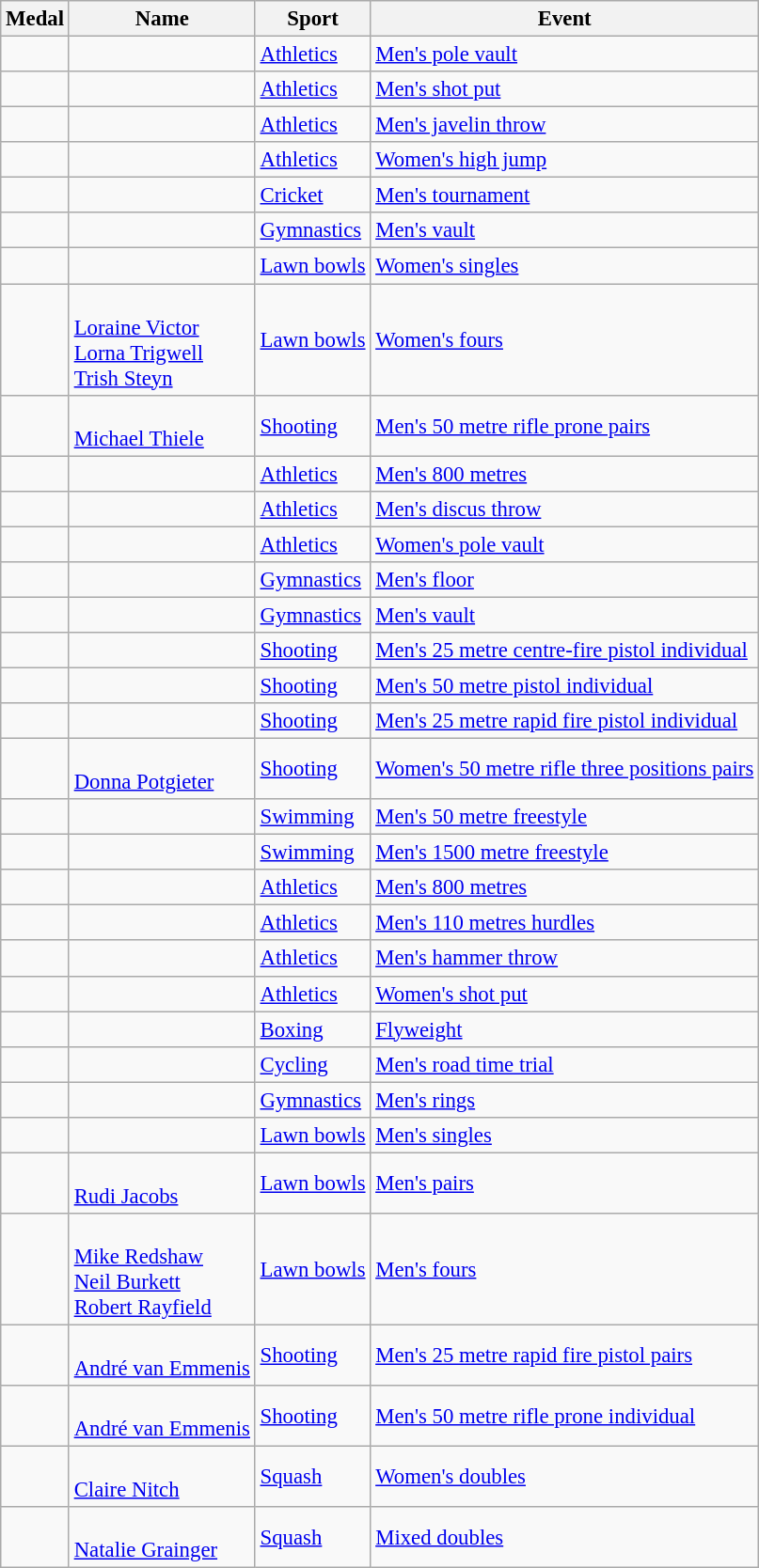<table class="wikitable sortable" style=font-size:95%>
<tr>
<th>Medal</th>
<th>Name</th>
<th>Sport</th>
<th>Event</th>
</tr>
<tr>
<td></td>
<td></td>
<td><a href='#'>Athletics</a></td>
<td><a href='#'>Men's pole vault</a></td>
</tr>
<tr>
<td></td>
<td></td>
<td><a href='#'>Athletics</a></td>
<td><a href='#'>Men's shot put</a></td>
</tr>
<tr>
<td></td>
<td></td>
<td><a href='#'>Athletics</a></td>
<td><a href='#'>Men's javelin throw</a></td>
</tr>
<tr>
<td></td>
<td></td>
<td><a href='#'>Athletics</a></td>
<td><a href='#'>Women's high jump</a></td>
</tr>
<tr>
<td></td>
<td></td>
<td><a href='#'>Cricket</a></td>
<td><a href='#'>Men's tournament</a></td>
</tr>
<tr>
<td></td>
<td></td>
<td><a href='#'>Gymnastics</a></td>
<td><a href='#'>Men's vault</a></td>
</tr>
<tr>
<td></td>
<td></td>
<td><a href='#'>Lawn bowls</a></td>
<td><a href='#'>Women's singles</a></td>
</tr>
<tr>
<td></td>
<td><br><a href='#'>Loraine Victor</a><br><a href='#'>Lorna Trigwell</a><br><a href='#'>Trish Steyn</a></td>
<td><a href='#'>Lawn bowls</a></td>
<td><a href='#'>Women's fours</a></td>
</tr>
<tr>
<td></td>
<td><br><a href='#'>Michael Thiele</a></td>
<td><a href='#'>Shooting</a></td>
<td><a href='#'>Men's 50 metre rifle prone pairs</a></td>
</tr>
<tr>
<td></td>
<td></td>
<td><a href='#'>Athletics</a></td>
<td><a href='#'>Men's 800 metres</a></td>
</tr>
<tr>
<td></td>
<td></td>
<td><a href='#'>Athletics</a></td>
<td><a href='#'>Men's discus throw</a></td>
</tr>
<tr>
<td></td>
<td></td>
<td><a href='#'>Athletics</a></td>
<td><a href='#'>Women's pole vault</a></td>
</tr>
<tr>
<td></td>
<td></td>
<td><a href='#'>Gymnastics</a></td>
<td><a href='#'>Men's floor</a></td>
</tr>
<tr>
<td></td>
<td></td>
<td><a href='#'>Gymnastics</a></td>
<td><a href='#'>Men's vault</a></td>
</tr>
<tr>
<td></td>
<td></td>
<td><a href='#'>Shooting</a></td>
<td><a href='#'>Men's 25 metre centre-fire pistol individual</a></td>
</tr>
<tr>
<td></td>
<td></td>
<td><a href='#'>Shooting</a></td>
<td><a href='#'>Men's 50 metre pistol individual</a></td>
</tr>
<tr>
<td></td>
<td></td>
<td><a href='#'>Shooting</a></td>
<td><a href='#'>Men's 25 metre rapid fire pistol individual</a></td>
</tr>
<tr>
<td></td>
<td><br><a href='#'>Donna Potgieter</a></td>
<td><a href='#'>Shooting</a></td>
<td><a href='#'>Women's 50 metre rifle three positions pairs</a></td>
</tr>
<tr>
<td></td>
<td></td>
<td><a href='#'>Swimming</a></td>
<td><a href='#'>Men's 50 metre freestyle</a></td>
</tr>
<tr>
<td></td>
<td></td>
<td><a href='#'>Swimming</a></td>
<td><a href='#'>Men's 1500 metre freestyle</a></td>
</tr>
<tr>
<td></td>
<td></td>
<td><a href='#'>Athletics</a></td>
<td><a href='#'>Men's 800 metres</a></td>
</tr>
<tr>
<td></td>
<td></td>
<td><a href='#'>Athletics</a></td>
<td><a href='#'>Men's 110 metres hurdles</a></td>
</tr>
<tr>
<td></td>
<td></td>
<td><a href='#'>Athletics</a></td>
<td><a href='#'>Men's hammer throw</a></td>
</tr>
<tr>
<td></td>
<td></td>
<td><a href='#'>Athletics</a></td>
<td><a href='#'>Women's shot put</a></td>
</tr>
<tr>
<td></td>
<td></td>
<td><a href='#'>Boxing</a></td>
<td><a href='#'>Flyweight</a></td>
</tr>
<tr>
<td></td>
<td></td>
<td><a href='#'>Cycling</a></td>
<td><a href='#'>Men's road time trial</a></td>
</tr>
<tr>
<td></td>
<td></td>
<td><a href='#'>Gymnastics</a></td>
<td><a href='#'>Men's rings</a></td>
</tr>
<tr>
<td></td>
<td></td>
<td><a href='#'>Lawn bowls</a></td>
<td><a href='#'>Men's singles</a></td>
</tr>
<tr>
<td></td>
<td><br><a href='#'>Rudi Jacobs</a></td>
<td><a href='#'>Lawn bowls</a></td>
<td><a href='#'>Men's pairs</a></td>
</tr>
<tr>
<td></td>
<td><br><a href='#'>Mike Redshaw</a><br><a href='#'>Neil Burkett</a><br><a href='#'>Robert Rayfield</a></td>
<td><a href='#'>Lawn bowls</a></td>
<td><a href='#'>Men's fours</a></td>
</tr>
<tr>
<td></td>
<td><br><a href='#'>André van Emmenis</a></td>
<td><a href='#'>Shooting</a></td>
<td><a href='#'>Men's 25 metre rapid fire pistol pairs</a></td>
</tr>
<tr>
<td></td>
<td><br><a href='#'>André van Emmenis</a></td>
<td><a href='#'>Shooting</a></td>
<td><a href='#'>Men's 50 metre rifle prone individual</a></td>
</tr>
<tr>
<td></td>
<td><br><a href='#'>Claire Nitch</a></td>
<td><a href='#'>Squash</a></td>
<td><a href='#'>Women's doubles</a></td>
</tr>
<tr>
<td></td>
<td><br><a href='#'>Natalie Grainger</a></td>
<td><a href='#'>Squash</a></td>
<td><a href='#'>Mixed doubles</a></td>
</tr>
</table>
